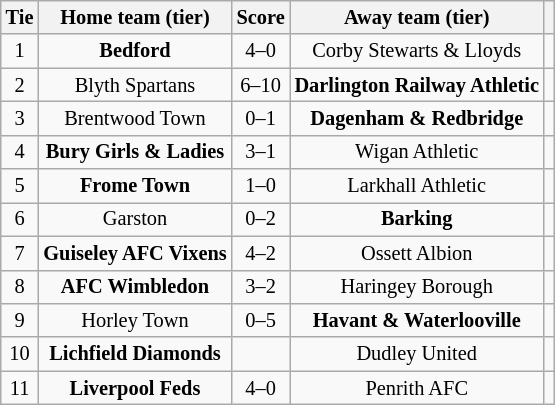<table class="wikitable" style="text-align:center; font-size:85%">
<tr>
<th>Tie</th>
<th>Home team (tier)</th>
<th>Score</th>
<th>Away team (tier)</th>
<th></th>
</tr>
<tr>
<td align="center">1</td>
<td><strong>Bedford</strong></td>
<td align="center">4–0</td>
<td>Corby Stewarts & Lloyds</td>
<td></td>
</tr>
<tr>
<td align="center">2</td>
<td>Blyth Spartans</td>
<td align="center">6–10 </td>
<td><strong>Darlington Railway Athletic</strong></td>
<td></td>
</tr>
<tr>
<td align="center">3</td>
<td>Brentwood Town</td>
<td align="center">0–1</td>
<td><strong>Dagenham & Redbridge</strong></td>
<td></td>
</tr>
<tr>
<td align="center">4</td>
<td><strong>Bury Girls & Ladies</strong></td>
<td align="center">3–1</td>
<td>Wigan Athletic</td>
<td></td>
</tr>
<tr>
<td align="center">5</td>
<td><strong>Frome Town</strong></td>
<td align="center">1–0</td>
<td>Larkhall Athletic</td>
<td></td>
</tr>
<tr>
<td align="center">6</td>
<td>Garston</td>
<td align="center">0–2</td>
<td><strong>Barking</strong></td>
<td></td>
</tr>
<tr>
<td align="center">7</td>
<td><strong>Guiseley AFC Vixens</strong></td>
<td align="center">4–2 </td>
<td>Ossett Albion</td>
<td></td>
</tr>
<tr>
<td align="center">8</td>
<td><strong>AFC Wimbledon</strong></td>
<td align="center">3–2</td>
<td>Haringey Borough</td>
<td></td>
</tr>
<tr>
<td align="center">9</td>
<td>Horley Town</td>
<td align="center">0–5</td>
<td><strong>Havant & Waterlooville</strong></td>
<td></td>
</tr>
<tr>
<td align="center">10</td>
<td><strong>Lichfield Diamonds</strong></td>
<td align="center"></td>
<td>Dudley United</td>
<td></td>
</tr>
<tr>
<td align="center">11</td>
<td><strong>Liverpool Feds</strong></td>
<td align="center">4–0</td>
<td>Penrith AFC</td>
<td></td>
</tr>
</table>
